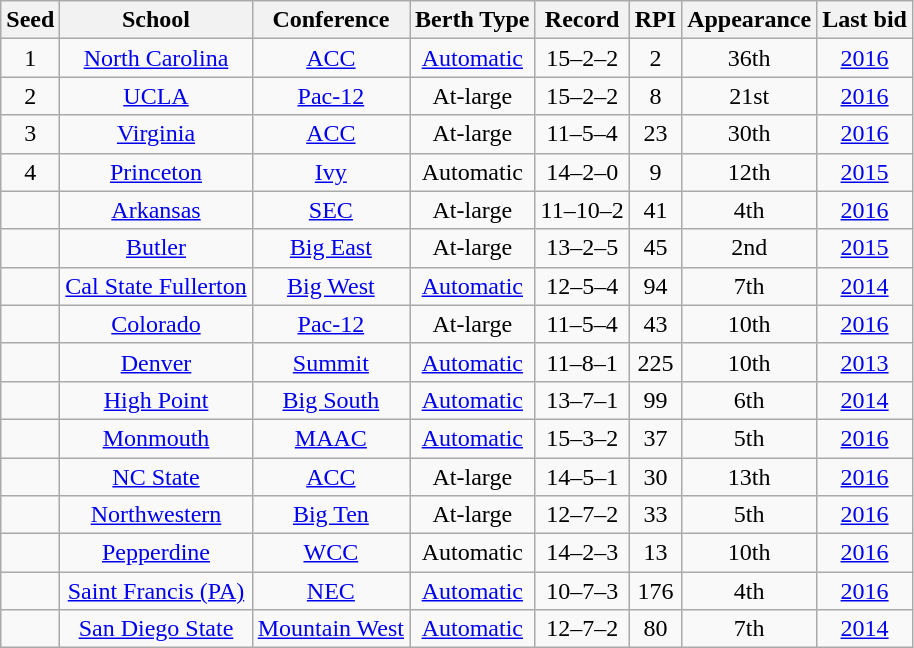<table class="wikitable sortable plainrowheaders" style="text-align:center;">
<tr>
<th scope=col data-sort-type="number">Seed</th>
<th scope=col>School</th>
<th scope=col>Conference</th>
<th scope=col>Berth Type</th>
<th scope=col>Record</th>
<th scope=col data-sort-type="number">RPI</th>
<th scope=col data-sort-type="number">Appearance</th>
<th scope=col data-sort-type="number">Last bid</th>
</tr>
<tr>
<td data-sort-value=4>1</td>
<td><a href='#'>North Carolina</a></td>
<td><a href='#'>ACC</a></td>
<td><a href='#'>Automatic</a></td>
<td data-sort-value=>15–2–2</td>
<td>2</td>
<td>36th</td>
<td><a href='#'>2016</a></td>
</tr>
<tr>
<td data-sort-value=3>2</td>
<td><a href='#'>UCLA</a></td>
<td><a href='#'>Pac-12</a></td>
<td>At-large</td>
<td data-sort-value=>15–2–2</td>
<td>8</td>
<td>21st</td>
<td><a href='#'>2016</a></td>
</tr>
<tr>
<td data-sort-value=2>3</td>
<td><a href='#'>Virginia</a></td>
<td><a href='#'>ACC</a></td>
<td>At-large</td>
<td data-sort-value=>11–5–4</td>
<td>23</td>
<td>30th</td>
<td><a href='#'>2016</a></td>
</tr>
<tr>
<td data-sort-value=1>4</td>
<td><a href='#'>Princeton</a></td>
<td><a href='#'>Ivy</a></td>
<td>Automatic</td>
<td data-sort-value=>14–2–0</td>
<td>9</td>
<td>12th</td>
<td><a href='#'>2015</a></td>
</tr>
<tr>
<td data-sort-value=0> </td>
<td><a href='#'>Arkansas</a></td>
<td><a href='#'>SEC</a></td>
<td>At-large</td>
<td data-sort-value=>11–10–2</td>
<td>41</td>
<td>4th</td>
<td><a href='#'>2016</a></td>
</tr>
<tr>
<td data-sort-value=0> </td>
<td><a href='#'>Butler</a></td>
<td><a href='#'>Big East</a></td>
<td>At-large</td>
<td data-sort-value=>13–2–5</td>
<td>45</td>
<td>2nd</td>
<td><a href='#'>2015</a></td>
</tr>
<tr>
<td data-sort-value=0> </td>
<td><a href='#'>Cal State Fullerton</a></td>
<td><a href='#'>Big West</a></td>
<td><a href='#'>Automatic</a></td>
<td data-sort-value=>12–5–4</td>
<td>94</td>
<td>7th</td>
<td><a href='#'>2014</a></td>
</tr>
<tr>
<td data-sort-value=0> </td>
<td><a href='#'>Colorado</a></td>
<td><a href='#'>Pac-12</a></td>
<td>At-large</td>
<td data-sort-value=>11–5–4</td>
<td>43</td>
<td>10th</td>
<td><a href='#'>2016</a></td>
</tr>
<tr>
<td data-sort-value=0> </td>
<td><a href='#'>Denver</a></td>
<td><a href='#'>Summit</a></td>
<td><a href='#'>Automatic</a></td>
<td data-sort-value=>11–8–1</td>
<td>225</td>
<td>10th</td>
<td><a href='#'>2013</a></td>
</tr>
<tr>
<td data-sort-value=0> </td>
<td><a href='#'>High Point</a></td>
<td><a href='#'>Big South</a></td>
<td><a href='#'>Automatic</a></td>
<td data-sort-value=>13–7–1</td>
<td>99</td>
<td>6th</td>
<td><a href='#'>2014</a></td>
</tr>
<tr>
<td data-sort-value=0> </td>
<td><a href='#'>Monmouth</a></td>
<td><a href='#'>MAAC</a></td>
<td><a href='#'>Automatic</a></td>
<td data-sort-value=>15–3–2</td>
<td>37</td>
<td>5th</td>
<td><a href='#'>2016</a></td>
</tr>
<tr>
<td data-sort-value=0> </td>
<td><a href='#'>NC State</a></td>
<td><a href='#'>ACC</a></td>
<td>At-large</td>
<td data-sort-value=>14–5–1</td>
<td>30</td>
<td>13th</td>
<td><a href='#'>2016</a></td>
</tr>
<tr>
<td data-sort-value=0> </td>
<td><a href='#'>Northwestern</a></td>
<td><a href='#'>Big Ten</a></td>
<td>At-large</td>
<td data-sort-value=>12–7–2</td>
<td>33</td>
<td>5th</td>
<td><a href='#'>2016</a></td>
</tr>
<tr>
<td data-sort-value=0> </td>
<td><a href='#'>Pepperdine</a></td>
<td><a href='#'>WCC</a></td>
<td>Automatic</td>
<td data-sort-value=>14–2–3</td>
<td>13</td>
<td>10th</td>
<td><a href='#'>2016</a></td>
</tr>
<tr>
<td data-sort-value=0> </td>
<td><a href='#'>Saint Francis (PA)</a></td>
<td><a href='#'>NEC</a></td>
<td><a href='#'>Automatic</a></td>
<td data-sort-value=>10–7–3</td>
<td>176</td>
<td>4th</td>
<td><a href='#'>2016</a></td>
</tr>
<tr>
<td data-sort-value=0> </td>
<td><a href='#'>San Diego State</a></td>
<td><a href='#'>Mountain West</a></td>
<td><a href='#'>Automatic</a></td>
<td data-sort-value=>12–7–2</td>
<td>80</td>
<td>7th</td>
<td><a href='#'>2014</a></td>
</tr>
</table>
